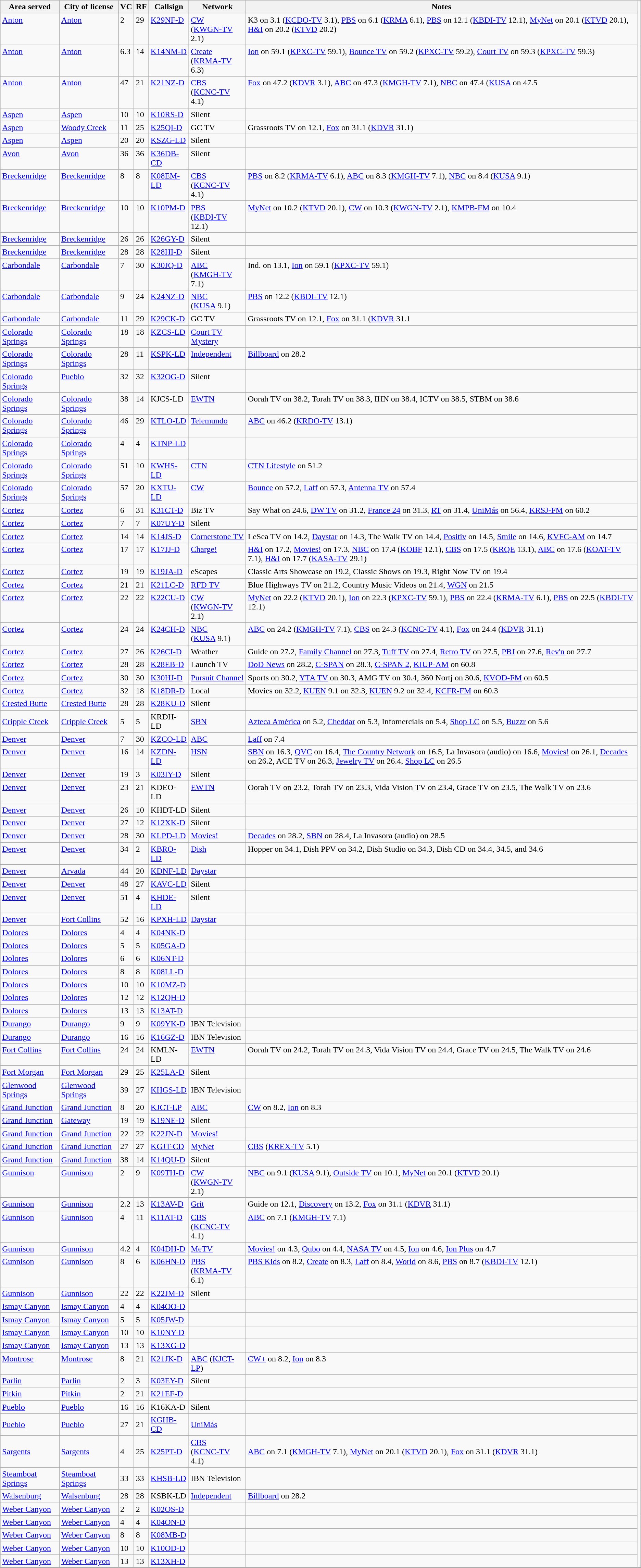<table class="sortable wikitable" style="margin: 1em 1em 1em 0; background: #f9f9f9;">
<tr>
<th>Area served</th>
<th>City of license</th>
<th>VC</th>
<th>RF</th>
<th>Callsign</th>
<th>Network</th>
<th class="unsortable">Notes</th>
</tr>
<tr style="vertical-align: top; text-align: left;">
<td><a href='#'>Anton</a></td>
<td><a href='#'>Anton</a></td>
<td>2</td>
<td>29</td>
<td><a href='#'>K29NF-D</a></td>
<td><a href='#'>CW</a> <br>(<a href='#'>KWGN-TV</a> 2.1)</td>
<td>K3 on 3.1 (<a href='#'>KCDO-TV</a> 3.1), <a href='#'>PBS</a> on 6.1 (<a href='#'>KRMA</a> 6.1), <a href='#'>PBS</a> on 12.1 (<a href='#'>KBDI-TV</a> 12.1), <a href='#'>MyNet</a> on 20.1 (<a href='#'>KTVD</a> 20.1), <a href='#'>H&I</a> on 20.2 (<a href='#'>KTVD</a> 20.2)</td>
</tr>
<tr style="vertical-align: top; text-align: left;">
<td><a href='#'>Anton</a></td>
<td><a href='#'>Anton</a></td>
<td>6.3</td>
<td>14</td>
<td><a href='#'>K14NM-D</a></td>
<td><a href='#'>Create</a><br>(<a href='#'>KRMA-TV</a> 6.3)</td>
<td><a href='#'>Ion</a> on 59.1 (<a href='#'>KPXC-TV</a> 59.1), <a href='#'>Bounce TV</a> on 59.2 (<a href='#'>KPXC-TV</a> 59.2), <a href='#'>Court TV</a> on 59.3 (<a href='#'>KPXC-TV</a> 59.3)</td>
</tr>
<tr style="vertical-align: top; text-align: left;">
<td><a href='#'>Anton</a></td>
<td><a href='#'>Anton</a></td>
<td>47</td>
<td>21</td>
<td><a href='#'>K21NZ-D</a></td>
<td><a href='#'>CBS</a> <br>(<a href='#'>KCNC-TV</a> 4.1)</td>
<td><a href='#'>Fox</a> on 47.2 (<a href='#'>KDVR</a> 3.1), <a href='#'>ABC</a> on 47.3 (<a href='#'>KMGH-TV</a> 7.1), <a href='#'>NBC</a> on 47.4 (<a href='#'>KUSA</a> on 47.5</td>
</tr>
<tr style="vertical-align: top; text-align: left;">
<td><a href='#'>Aspen</a></td>
<td><a href='#'>Aspen</a></td>
<td>10</td>
<td>10</td>
<td><a href='#'>K10RS-D</a></td>
<td>Silent</td>
<td></td>
</tr>
<tr style="vertical-align: top; text-align: left;">
<td><a href='#'>Aspen</a></td>
<td><a href='#'>Woody Creek</a></td>
<td>11</td>
<td>25</td>
<td><a href='#'>K25QI-D</a></td>
<td>GC TV</td>
<td>Grassroots TV on 12.1, <a href='#'>Fox</a> on 31.1 (<a href='#'>KDVR</a> 31.1)</td>
</tr>
<tr style="vertical-align: top; text-align: left;">
<td><a href='#'>Aspen</a></td>
<td><a href='#'>Aspen</a></td>
<td>20</td>
<td>20</td>
<td><a href='#'>KSZG-LD</a></td>
<td>Silent</td>
<td></td>
</tr>
<tr style="vertical-align: top; text-align: left;">
<td><a href='#'>Avon</a></td>
<td><a href='#'>Avon</a></td>
<td>36</td>
<td>36</td>
<td><a href='#'>K36DB-CD</a></td>
<td>Silent</td>
<td></td>
</tr>
<tr style="vertical-align: top; text-align: left;">
<td><a href='#'>Breckenridge</a></td>
<td><a href='#'>Breckenridge</a></td>
<td>8</td>
<td>8</td>
<td><a href='#'>K08EM-LD</a></td>
<td><a href='#'>CBS</a> <br>(<a href='#'>KCNC-TV</a> 4.1)</td>
<td><a href='#'>PBS</a> on 8.2 (<a href='#'>KRMA-TV</a> 6.1), <a href='#'>ABC</a> on 8.3 (<a href='#'>KMGH-TV</a> 7.1), <a href='#'>NBC</a> on 8.4 (<a href='#'>KUSA</a> 9.1)</td>
</tr>
<tr style="vertical-align: top; text-align: left;">
<td><a href='#'>Breckenridge</a></td>
<td><a href='#'>Breckenridge</a></td>
<td>10</td>
<td>10</td>
<td><a href='#'>K10PM-D</a></td>
<td><a href='#'>PBS</a> <br>(<a href='#'>KBDI-TV</a> 12.1)</td>
<td><a href='#'>MyNet</a> on 10.2 (<a href='#'>KTVD</a> 20.1), <a href='#'>CW</a> on 10.3 (<a href='#'>KWGN-TV</a> 2.1), <a href='#'>KMPB-FM</a> on 10.4</td>
</tr>
<tr style="vertical-align: top; text-align: left;">
<td><a href='#'>Breckenridge</a></td>
<td><a href='#'>Breckenridge</a></td>
<td>26</td>
<td>26</td>
<td><a href='#'>K26GY-D</a></td>
<td>Silent</td>
<td></td>
</tr>
<tr style="vertical-align: top; text-align: left;">
<td><a href='#'>Breckenridge</a></td>
<td><a href='#'>Breckenridge</a></td>
<td>28</td>
<td>28</td>
<td><a href='#'>K28HI-D</a></td>
<td>Silent</td>
<td></td>
</tr>
<tr style="vertical-align: top; text-align: left;">
<td><a href='#'>Carbondale</a></td>
<td><a href='#'>Carbondale</a></td>
<td>7</td>
<td>30</td>
<td><a href='#'>K30JQ-D</a></td>
<td><a href='#'>ABC</a><br>(<a href='#'>KMGH-TV</a> 7.1)</td>
<td>Ind. on 13.1, <a href='#'>Ion</a> on 59.1 (<a href='#'>KPXC-TV</a> 59.1)</td>
</tr>
<tr style="vertical-align: top; text-align: left;">
<td><a href='#'>Carbondale</a></td>
<td><a href='#'>Carbondale</a></td>
<td>9</td>
<td>24</td>
<td><a href='#'>K24NZ-D</a></td>
<td><a href='#'>NBC</a><br>(<a href='#'>KUSA</a> 9.1)</td>
<td><a href='#'>PBS</a> on 12.2 (<a href='#'>KBDI-TV</a> 12.1)</td>
</tr>
<tr style="vertical-align: top; text-align: left;">
<td><a href='#'>Carbondale</a></td>
<td><a href='#'>Carbondale</a></td>
<td>11</td>
<td>29</td>
<td><a href='#'>K29CK-D</a></td>
<td>GC TV</td>
<td>Grassroots TV on 12.1, <a href='#'>Fox</a> on 31.1 (<a href='#'>KDVR</a> 31.1</td>
</tr>
<tr style="vertical-align: top; text-align: left;">
<td><a href='#'>Colorado Springs</a></td>
<td><a href='#'>Colorado Springs</a></td>
<td>18</td>
<td>18</td>
<td><a href='#'>KZCS-LD</a></td>
<td><a href='#'>Court TV Mystery</a></td>
<td></td>
</tr>
<tr style="vertical-align: top; text-align: left;">
<td><a href='#'>Colorado Springs</a></td>
<td><a href='#'>Colorado Springs</a></td>
<td>28</td>
<td>11</td>
<td><a href='#'>KSPK-LD</a></td>
<td><a href='#'>Independent</a></td>
<td><a href='#'>Billboard</a> on 28.2</td>
<td></td>
</tr>
<tr style="vertical-align: top; text-align: left;">
<td><a href='#'>Colorado Springs</a></td>
<td><a href='#'>Pueblo</a></td>
<td>32</td>
<td>32</td>
<td><a href='#'>K32OG-D</a></td>
<td>Silent</td>
<td></td>
</tr>
<tr style="vertical-align: top; text-align: left;">
<td><a href='#'>Colorado Springs</a></td>
<td><a href='#'>Colorado Springs</a></td>
<td>38</td>
<td>14</td>
<td>KJCS-LD</td>
<td><a href='#'>EWTN</a></td>
<td>Oorah TV on 38.2, Torah TV on 38.3, IHN on 38.4, ICTV on 38.5, STBM on 38.6</td>
</tr>
<tr style="vertical-align: top; text-align: left;">
<td><a href='#'>Colorado Springs</a></td>
<td><a href='#'>Colorado Springs</a></td>
<td>46</td>
<td>29</td>
<td><a href='#'>KTLO-LD</a></td>
<td><a href='#'>Telemundo</a></td>
<td><a href='#'>ABC</a> on 46.2 (<a href='#'>KRDO-TV</a> 13.1)</td>
</tr>
<tr style="vertical-align: top; text-align: left;">
<td><a href='#'>Colorado Springs</a></td>
<td><a href='#'>Colorado Springs</a></td>
<td>4</td>
<td>4</td>
<td><a href='#'>KTNP-LD</a></td>
<td></td>
<td></td>
</tr>
<tr style="vertical-align: top; text-align: left;">
<td><a href='#'>Colorado Springs</a></td>
<td><a href='#'>Colorado Springs</a></td>
<td>51</td>
<td>10</td>
<td><a href='#'>KWHS-LD</a></td>
<td><a href='#'>CTN</a></td>
<td><a href='#'>CTN Lifestyle</a> on 51.2</td>
</tr>
<tr style="vertical-align: top; text-align: left;">
<td><a href='#'>Colorado Springs</a></td>
<td><a href='#'>Colorado Springs</a></td>
<td>57</td>
<td>20</td>
<td><a href='#'>KXTU-LD</a></td>
<td><a href='#'>CW</a></td>
<td><a href='#'>Bounce</a> on 57.2, <a href='#'>Laff</a> on 57.3, <a href='#'>Antenna TV</a> on 57.4</td>
</tr>
<tr style="vertical-align: top; text-align: left;">
<td><a href='#'>Cortez</a></td>
<td><a href='#'>Cortez</a></td>
<td>6</td>
<td>31</td>
<td><a href='#'>K31CT-D</a></td>
<td>Biz TV</td>
<td>Say What on 24.6, <a href='#'>DW TV</a> on 31.2, <a href='#'>France 24</a> on 31.3, <a href='#'>RT</a> on 31.4, <a href='#'>UniMás</a> on 56.4, <a href='#'>KRSJ-FM</a> on 60.2</td>
</tr>
<tr style="vertical-align: top; text-align: left;">
<td><a href='#'>Cortez</a></td>
<td><a href='#'>Cortez</a></td>
<td>7</td>
<td>7</td>
<td><a href='#'>K07UY-D</a></td>
<td>Silent</td>
<td></td>
</tr>
<tr style="vertical-align: top; text-align: left;">
<td><a href='#'>Cortez</a></td>
<td><a href='#'>Cortez</a></td>
<td>14</td>
<td>14</td>
<td><a href='#'>K14JS-D</a></td>
<td><a href='#'>Cornerstone TV</a></td>
<td>LeSea TV on 14.2, <a href='#'>Daystar</a> on 14.3, The Walk TV on 14.4, <a href='#'>Positiv</a> on 14.5, <a href='#'>Smile</a> on 14.6, <a href='#'>KVFC-AM</a> on 14.7</td>
</tr>
<tr style="vertical-align: top; text-align: left;">
<td><a href='#'>Cortez</a></td>
<td><a href='#'>Cortez</a></td>
<td>17</td>
<td>17</td>
<td><a href='#'>K17JJ-D</a></td>
<td><a href='#'>Charge!</a></td>
<td><a href='#'>H&I</a> on 17.2, <a href='#'>Movies!</a> on 17.3, <a href='#'>NBC</a> on 17.4 (<a href='#'>KOBF</a> 12.1), <a href='#'>CBS</a> on 17.5 (<a href='#'>KRQE</a> 13.1), <a href='#'>ABC</a> on 17.6 (<a href='#'>KOAT-TV</a> 7.1), <a href='#'>H&I</a> on 17.7 (<a href='#'>KASA-TV</a> 29.1)</td>
</tr>
<tr style="vertical-align: top; text-align: left;">
<td><a href='#'>Cortez</a></td>
<td><a href='#'>Cortez</a></td>
<td>19</td>
<td>19</td>
<td><a href='#'>K19JA-D</a></td>
<td>eScapes</td>
<td>Classic Arts Showcase on 19.2, Classic Shows on 19.3, Right Now TV on 19.4</td>
</tr>
<tr style="vertical-align: top; text-align: left;">
<td><a href='#'>Cortez</a></td>
<td><a href='#'>Cortez</a></td>
<td>21</td>
<td>21</td>
<td><a href='#'>K21LC-D</a></td>
<td><a href='#'>RFD TV</a></td>
<td>Blue Highways TV on 21.2, Country Music Videos on 21.4, <a href='#'>WGN</a> on 21.5</td>
</tr>
<tr style="vertical-align: top; text-align: left;">
<td><a href='#'>Cortez</a></td>
<td><a href='#'>Cortez</a></td>
<td>22</td>
<td>22</td>
<td><a href='#'>K22CU-D</a></td>
<td><a href='#'>CW</a><br>(<a href='#'>KWGN-TV</a> 2.1)</td>
<td><a href='#'>MyNet</a> on 22.2 (<a href='#'>KTVD</a> 20.1), <a href='#'>Ion</a> on 22.3 (<a href='#'>KPXC-TV</a> 59.1), <a href='#'>PBS</a> on 22.4 (<a href='#'>KRMA-TV</a> 6.1), <a href='#'>PBS</a> on 22.5 (<a href='#'>KBDI-TV</a> 12.1)</td>
</tr>
<tr style="vertical-align: top; text-align: left;">
<td><a href='#'>Cortez</a></td>
<td><a href='#'>Cortez</a></td>
<td>24</td>
<td>24</td>
<td><a href='#'>K24CH-D</a></td>
<td><a href='#'>NBC</a><br>(<a href='#'>KUSA</a> 9.1)</td>
<td><a href='#'>ABC</a> on 24.2 (<a href='#'>KMGH-TV</a> 7.1), <a href='#'>CBS</a> on 24.3 (<a href='#'>KCNC-TV</a> 4.1), <a href='#'>Fox</a> on 24.4 (<a href='#'>KDVR</a> 31.1)</td>
</tr>
<tr style="vertical-align: top; text-align: left;">
<td><a href='#'>Cortez</a></td>
<td><a href='#'>Cortez</a></td>
<td>27</td>
<td>26</td>
<td><a href='#'>K26CI-D</a></td>
<td>Weather</td>
<td>Guide on 27.2, <a href='#'>Family Channel</a> on 27.3, <a href='#'>Tuff TV</a> on 27.4, <a href='#'>Retro TV</a> on 27.5, <a href='#'>PBJ</a> on 27.6, <a href='#'>Rev'n</a> on 27.7</td>
</tr>
<tr style="vertical-align: top; text-align: left;">
<td><a href='#'>Cortez</a></td>
<td><a href='#'>Cortez</a></td>
<td>28</td>
<td>28</td>
<td><a href='#'>K28EB-D</a></td>
<td>Launch TV</td>
<td><a href='#'>DoD News</a> on 28.2, <a href='#'>C-SPAN</a> on 28.3, <a href='#'>C-SPAN 2</a>, <a href='#'>KIUP-AM</a> on 60.8</td>
</tr>
<tr style="vertical-align: top; text-align: left;">
<td><a href='#'>Cortez</a></td>
<td><a href='#'>Cortez</a></td>
<td>30</td>
<td>30</td>
<td><a href='#'>K30HJ-D</a></td>
<td><a href='#'>Pursuit Channel</a></td>
<td>Sports on 30.2, <a href='#'>YTA TV</a> on 30.3, AMG TV on 30.4, 360 Nortj on 30.6, <a href='#'>KVOD-FM</a> on 60.5</td>
</tr>
<tr style="vertical-align: top; text-align: left;">
<td><a href='#'>Cortez</a></td>
<td><a href='#'>Cortez</a></td>
<td>32</td>
<td>18</td>
<td><a href='#'>K18DR-D</a></td>
<td>Local</td>
<td>Movies on 32.2, <a href='#'>KUEN</a> 9.1 on 32.3, <a href='#'>KUEN</a> 9.2 on 32.4, <a href='#'>KCFR-FM</a> on 60.3</td>
</tr>
<tr style="vertical-align: top; text-align: left;">
<td><a href='#'>Crested Butte</a></td>
<td><a href='#'>Crested Butte</a></td>
<td>28</td>
<td>28</td>
<td><a href='#'>K28KU-D</a></td>
<td>Silent</td>
<td></td>
</tr>
<tr st1yle="vertical-align: top; text-align: left;">
<td><a href='#'>Cripple Creek</a></td>
<td><a href='#'>Cripple Creek</a></td>
<td>5</td>
<td>5</td>
<td>KRDH-LD</td>
<td><a href='#'>SBN</a></td>
<td><a href='#'>Azteca América</a> on 5.2, <a href='#'>Cheddar</a> on 5.3, Infomercials on 5.4, <a href='#'>Shop LC</a> on 5.5, <a href='#'>Buzzr</a> on 5.6</td>
</tr>
<tr style="vertical-align: top; text-align: left;">
<td><a href='#'>Denver</a></td>
<td><a href='#'>Denver</a></td>
<td>7</td>
<td>30</td>
<td><a href='#'>KZCO-LD</a></td>
<td><a href='#'>ABC</a></td>
<td><a href='#'>Laff</a> on 7.4</td>
</tr>
<tr style="vertical-align: top; text-align: left;">
<td><a href='#'>Denver</a></td>
<td><a href='#'>Denver</a></td>
<td>16</td>
<td>14</td>
<td><a href='#'>KZDN-LD</a></td>
<td><a href='#'>HSN</a></td>
<td><a href='#'>SBN</a> on 16.3, <a href='#'>QVC</a> on 16.4, <a href='#'>The Country Network</a> on 16.5, La Invasora (audio) on 16.6, <a href='#'>Movies!</a> on 26.1, <a href='#'>Decades</a> on 26.2, ACE TV on 26.3, <a href='#'>Jewelry TV</a> on 26.4, <a href='#'>Shop LC</a> on 26.5</td>
</tr>
<tr style="vertical-align: top; text-align: left;">
<td><a href='#'>Denver</a></td>
<td><a href='#'>Denver</a></td>
<td>19</td>
<td>3</td>
<td><a href='#'>K03IY-D</a></td>
<td>Silent</td>
<td></td>
</tr>
<tr style="vertical-align: top; text-align: left;">
<td><a href='#'>Denver</a></td>
<td><a href='#'>Denver</a></td>
<td>23</td>
<td>21</td>
<td>KDEO-LD</td>
<td><a href='#'>EWTN</a></td>
<td>Oorah TV on 23.2, Torah TV on 23.3, Vida Vision TV on 23.4, Grace TV on 23.5, The Walk TV on 23.6</td>
</tr>
<tr style="vertical-align: top; text-align: left;">
<td><a href='#'>Denver</a></td>
<td><a href='#'>Denver</a></td>
<td>26</td>
<td>10</td>
<td>KHDT-LD</td>
<td>Silent</td>
<td></td>
</tr>
<tr style="vertical-align: top; text-align: left;">
<td><a href='#'>Denver</a></td>
<td><a href='#'>Denver</a></td>
<td>27</td>
<td>12</td>
<td><a href='#'>K12XK-D</a></td>
<td>Silent</td>
<td></td>
</tr>
<tr style="vertical-align: top; text-align: left;">
<td><a href='#'>Denver</a></td>
<td><a href='#'>Denver</a></td>
<td>28</td>
<td>30</td>
<td><a href='#'>KLPD-LD</a></td>
<td><a href='#'>Movies!</a></td>
<td><a href='#'>Decades</a> on 28.2, <a href='#'>SBN</a> on 28.4, La Invasora (audio) on 28.5</td>
</tr>
<tr style="vertical-align: top; text-align: left;">
<td><a href='#'>Denver</a></td>
<td><a href='#'>Denver</a></td>
<td>34</td>
<td>2</td>
<td><a href='#'>KBRO-LD</a></td>
<td><a href='#'>Dish</a></td>
<td>Hopper on 34.1, Dish PPV on 34.2, Dish Studio on 34.3, Dish CD on 34.4, 34.5, and 34.6</td>
</tr>
<tr style="vertical-align: top; text-align: left;">
<td><a href='#'>Denver</a></td>
<td><a href='#'>Arvada</a></td>
<td>44</td>
<td>20</td>
<td><a href='#'>KDNF-LD</a></td>
<td><a href='#'>Daystar</a></td>
<td></td>
</tr>
<tr style="vertical-align: top; text-align: left;">
<td><a href='#'>Denver</a></td>
<td><a href='#'>Denver</a></td>
<td>48</td>
<td>27</td>
<td><a href='#'>KAVC-LD</a></td>
<td>Silent</td>
<td></td>
</tr>
<tr style="vertical-align: top; text-align: left;">
<td><a href='#'>Denver</a></td>
<td><a href='#'>Denver</a></td>
<td>51</td>
<td>4</td>
<td><a href='#'>KHDE-LD</a></td>
<td>Silent</td>
<td></td>
</tr>
<tr style="vertical-align: top; text-align: left;">
<td><a href='#'>Denver</a></td>
<td><a href='#'>Fort Collins</a></td>
<td>52</td>
<td>16</td>
<td><a href='#'>KPXH-LD</a></td>
<td><a href='#'>Daystar</a></td>
<td></td>
</tr>
<tr style="vertical-align: top; text-align: left;">
<td><a href='#'>Dolores</a></td>
<td><a href='#'>Dolores</a></td>
<td>4</td>
<td>4</td>
<td><a href='#'>K04NK-D</a></td>
<td></td>
<td></td>
</tr>
<tr style="vertical-align: top; text-align: left;">
<td><a href='#'>Dolores</a></td>
<td><a href='#'>Dolores</a></td>
<td>5</td>
<td>5</td>
<td><a href='#'>K05GA-D</a></td>
<td></td>
<td></td>
</tr>
<tr style="vertical-align: top; text-align: left;">
<td><a href='#'>Dolores</a></td>
<td><a href='#'>Dolores</a></td>
<td>6</td>
<td>6</td>
<td><a href='#'>K06NT-D</a></td>
<td></td>
<td></td>
</tr>
<tr style="vertical-align: top; text-align: left;">
<td><a href='#'>Dolores</a></td>
<td><a href='#'>Dolores</a></td>
<td>8</td>
<td>8</td>
<td><a href='#'>K08LL-D</a></td>
<td></td>
<td></td>
</tr>
<tr style="vertical-align: top; text-align: left;">
<td><a href='#'>Dolores</a></td>
<td><a href='#'>Dolores</a></td>
<td>10</td>
<td>10</td>
<td><a href='#'>K10MZ-D</a></td>
<td></td>
<td></td>
</tr>
<tr style="vertical-align: top; text-align: left;">
<td><a href='#'>Dolores</a></td>
<td><a href='#'>Dolores</a></td>
<td>12</td>
<td>12</td>
<td><a href='#'>K12QH-D</a></td>
<td></td>
<td></td>
</tr>
<tr style="vertical-align: top; text-align: left;">
<td><a href='#'>Dolores</a></td>
<td><a href='#'>Dolores</a></td>
<td>13</td>
<td>13</td>
<td><a href='#'>K13AT-D</a></td>
<td></td>
<td></td>
</tr>
<tr style="vertical-align: top; text-align: left;">
<td><a href='#'>Durango</a></td>
<td><a href='#'>Durango</a></td>
<td>9</td>
<td>9</td>
<td><a href='#'>K09YK-D</a></td>
<td>IBN Television</td>
<td></td>
</tr>
<tr style="vertical-align: top; text-align: left;">
<td><a href='#'>Durango</a></td>
<td><a href='#'>Durango</a></td>
<td>16</td>
<td>16</td>
<td><a href='#'>K16GZ-D</a></td>
<td>IBN Television</td>
<td></td>
</tr>
<tr style="vertical-align: top; text-align: left;">
<td><a href='#'>Fort Collins</a></td>
<td><a href='#'>Fort Collins</a></td>
<td>24</td>
<td>24</td>
<td>KMLN-LD</td>
<td><a href='#'>EWTN</a></td>
<td>Oorah TV on 24.2, Torah TV on 24.3, Vida Vision TV on 24.4, Grace TV on 24.5, The Walk TV on 24.6</td>
</tr>
<tr style="vertical-align: top; text-align: left;">
<td><a href='#'>Fort Morgan</a></td>
<td><a href='#'>Fort Morgan</a></td>
<td>29</td>
<td>25</td>
<td><a href='#'>K25LA-D</a></td>
<td>Silent</td>
<td></td>
</tr>
<tr>
<td><a href='#'>Glenwood Springs</a></td>
<td><a href='#'>Glenwood Springs</a></td>
<td>39</td>
<td>27</td>
<td><a href='#'>KHGS-LD</a></td>
<td>IBN Television</td>
<td></td>
</tr>
<tr style="vertical-align: top; text-align: left;">
<td><a href='#'>Grand Junction</a></td>
<td><a href='#'>Grand Junction</a></td>
<td>8</td>
<td>20</td>
<td><a href='#'>KJCT-LP</a></td>
<td><a href='#'>ABC</a></td>
<td><a href='#'>CW</a> on 8.2, <a href='#'>Ion</a> on 8.3</td>
</tr>
<tr style="vertical-align: top; text-align: left;">
<td><a href='#'>Grand Junction</a></td>
<td><a href='#'>Gateway</a></td>
<td>19</td>
<td>19</td>
<td><a href='#'>K19NE-D</a></td>
<td>Silent</td>
<td></td>
</tr>
<tr style="vertical-align: top; text-align: left;">
<td><a href='#'>Grand Junction</a></td>
<td><a href='#'>Grand Junction</a></td>
<td>22</td>
<td>22</td>
<td><a href='#'>K22JN-D</a></td>
<td><a href='#'>Movies!</a></td>
<td></td>
</tr>
<tr style="vertical-align: top; text-align: left;">
<td><a href='#'>Grand Junction</a></td>
<td><a href='#'>Grand Junction</a></td>
<td>27</td>
<td>27</td>
<td><a href='#'>KGJT-CD</a></td>
<td><a href='#'>MyNet</a></td>
<td><a href='#'>CBS</a> (<a href='#'>KREX-TV</a> 5.1)</td>
</tr>
<tr style="vertical-align: top; text-align: left;">
<td><a href='#'>Grand Junction</a></td>
<td><a href='#'>Grand Junction</a></td>
<td>38</td>
<td>14</td>
<td><a href='#'>K14QU-D</a></td>
<td>Silent</td>
<td></td>
</tr>
<tr style="vertical-align: top; text-align: left;">
<td><a href='#'>Gunnison</a></td>
<td><a href='#'>Gunnison</a></td>
<td>2</td>
<td>9</td>
<td><a href='#'>K09TH-D</a></td>
<td><a href='#'>CW</a><br>(<a href='#'>KWGN-TV</a> 2.1)</td>
<td><a href='#'>NBC</a> on 9.1 (<a href='#'>KUSA</a> 9.1), <a href='#'>Outside TV</a> on 10.1, <a href='#'>MyNet</a> on 20.1 (<a href='#'>KTVD</a> 20.1)</td>
</tr>
<tr style="vertical-align: top; text-align: left;">
<td><a href='#'>Gunnison</a></td>
<td><a href='#'>Gunnison</a></td>
<td>2.2</td>
<td>13</td>
<td><a href='#'>K13AV-D</a></td>
<td><a href='#'>Grit</a></td>
<td>Guide on 12.1, <a href='#'>Discovery</a> on 13.2, <a href='#'>Fox</a> on 31.1 (<a href='#'>KDVR</a> 31.1)</td>
</tr>
<tr style="vertical-align: top; text-align: left;">
<td><a href='#'>Gunnison</a></td>
<td><a href='#'>Gunnison</a></td>
<td>4</td>
<td>11</td>
<td><a href='#'>K11AT-D</a></td>
<td><a href='#'>CBS</a><br>(<a href='#'>KCNC-TV</a> 4.1)</td>
<td><a href='#'>ABC</a> on 7.1 (<a href='#'>KMGH-TV</a> 7.1)</td>
</tr>
<tr style="vertical-align: top; text-align: left;">
<td><a href='#'>Gunnison</a></td>
<td><a href='#'>Gunnison</a></td>
<td>4.2</td>
<td>4</td>
<td><a href='#'>K04DH-D</a></td>
<td><a href='#'>MeTV</a></td>
<td><a href='#'>Movies!</a> on 4.3, <a href='#'>Qubo</a> on 4.4, <a href='#'>NASA TV</a> on 4.5, <a href='#'>Ion</a> on 4.6, <a href='#'>Ion Plus</a> on 4.7</td>
</tr>
<tr style="vertical-align: top; text-align: left;">
<td><a href='#'>Gunnison</a></td>
<td><a href='#'>Gunnison</a></td>
<td>8</td>
<td>6</td>
<td><a href='#'>K06HN-D</a></td>
<td><a href='#'>PBS</a> <br>(<a href='#'>KRMA-TV</a> 6.1)</td>
<td><a href='#'>PBS Kids</a> on 8.2, <a href='#'>Create</a> on 8.3, <a href='#'>Laff</a> on 8.4, <a href='#'>World</a> on 8.6, <a href='#'>PBS</a> on 8.7 (<a href='#'>KBDI-TV</a> 12.1)</td>
</tr>
<tr style="vertical-align: top; text-align: left;">
<td><a href='#'>Gunnison</a></td>
<td><a href='#'>Gunnison</a></td>
<td>22</td>
<td>22</td>
<td><a href='#'>K22JM-D</a></td>
<td>Silent</td>
<td></td>
</tr>
<tr style="vertical-align: top; text-align: left;">
<td><a href='#'>Ismay Canyon</a></td>
<td><a href='#'>Ismay Canyon</a></td>
<td>4</td>
<td>4</td>
<td><a href='#'>K04OO-D</a></td>
<td></td>
<td></td>
</tr>
<tr style="vertical-align: top; text-align: left;">
<td><a href='#'>Ismay Canyon</a></td>
<td><a href='#'>Ismay Canyon</a></td>
<td>5</td>
<td>5</td>
<td><a href='#'>K05JW-D</a></td>
<td></td>
<td></td>
</tr>
<tr style="vertical-align: top; text-align: left;">
<td><a href='#'>Ismay Canyon</a></td>
<td><a href='#'>Ismay Canyon</a></td>
<td>10</td>
<td>10</td>
<td><a href='#'>K10NY-D</a></td>
<td></td>
<td></td>
</tr>
<tr style="vertical-align: top; text-align: left;">
<td><a href='#'>Ismay Canyon</a></td>
<td><a href='#'>Ismay Canyon</a></td>
<td>13</td>
<td>13</td>
<td><a href='#'>K13XG-D</a></td>
<td></td>
<td></td>
</tr>
<tr style="vertical-align: top; text-align: left;">
<td><a href='#'>Montrose</a></td>
<td><a href='#'>Montrose</a></td>
<td>8</td>
<td>21</td>
<td><a href='#'>K21JK-D</a></td>
<td><a href='#'>ABC</a> (<a href='#'>KJCT-LP</a>)</td>
<td><a href='#'>CW+</a> on 8.2, <a href='#'>Ion</a> on 8.3</td>
</tr>
<tr>
<td><a href='#'>Parlin</a></td>
<td><a href='#'>Parlin</a></td>
<td>2</td>
<td>3</td>
<td><a href='#'>K03EY-D</a></td>
<td>Silent</td>
<td></td>
</tr>
<tr>
<td><a href='#'>Pitkin</a></td>
<td><a href='#'>Pitkin</a></td>
<td>2</td>
<td>21</td>
<td><a href='#'>K21EF-D</a></td>
<td></td>
<td></td>
</tr>
<tr>
<td><a href='#'>Pueblo</a></td>
<td><a href='#'>Pueblo</a></td>
<td>16</td>
<td>16</td>
<td>K16KA-D</td>
<td>Silent</td>
<td></td>
</tr>
<tr>
<td><a href='#'>Pueblo</a></td>
<td><a href='#'>Pueblo</a></td>
<td>27</td>
<td>21</td>
<td><a href='#'>KGHB-CD</a></td>
<td><a href='#'>UniMás</a></td>
<td></td>
</tr>
<tr>
<td><a href='#'>Sargents</a></td>
<td><a href='#'>Sargents</a></td>
<td>4</td>
<td>25</td>
<td><a href='#'>K25PT-D</a></td>
<td><a href='#'>CBS</a> <br>(<a href='#'>KCNC-TV</a> 4.1)</td>
<td><a href='#'>ABC</a> on 7.1 (<a href='#'>KMGH-TV</a> 7.1), <a href='#'>MyNet</a> on 20.1 (<a href='#'>KTVD</a> 20.1), <a href='#'>Fox</a> on 31.1 (<a href='#'>KDVR</a> 31.1)</td>
</tr>
<tr>
<td><a href='#'>Steamboat Springs</a></td>
<td><a href='#'>Steamboat Springs</a></td>
<td>33</td>
<td>33</td>
<td><a href='#'>KHSB-LD</a></td>
<td>IBN Television</td>
<td></td>
</tr>
<tr>
<td><a href='#'>Walsenburg</a></td>
<td><a href='#'>Walsenburg</a></td>
<td>28</td>
<td>28</td>
<td>KSBK-LD</td>
<td><a href='#'>Independent</a></td>
<td><a href='#'>Billboard</a> on 28.2</td>
</tr>
<tr style="vertical-align: top; text-align: left;">
<td><a href='#'>Weber Canyon</a></td>
<td><a href='#'>Weber Canyon</a></td>
<td>2</td>
<td>2</td>
<td><a href='#'>K02OS-D</a></td>
<td></td>
<td></td>
</tr>
<tr style="vertical-align: top; text-align: left;">
<td><a href='#'>Weber Canyon</a></td>
<td><a href='#'>Weber Canyon</a></td>
<td>4</td>
<td>4</td>
<td><a href='#'>K04ON-D</a></td>
<td></td>
<td></td>
</tr>
<tr style="vertical-align: top; text-align: left;">
<td><a href='#'>Weber Canyon</a></td>
<td><a href='#'>Weber Canyon</a></td>
<td>8</td>
<td>8</td>
<td><a href='#'>K08MB-D</a></td>
<td></td>
<td></td>
</tr>
<tr style="vertical-align: top; text-align: left;">
<td><a href='#'>Weber Canyon</a></td>
<td><a href='#'>Weber Canyon</a></td>
<td>10</td>
<td>10</td>
<td><a href='#'>K10OD-D</a></td>
<td></td>
<td></td>
</tr>
<tr style="vertical-align: top; text-align: left;">
<td><a href='#'>Weber Canyon</a></td>
<td><a href='#'>Weber Canyon</a></td>
<td>13</td>
<td>13</td>
<td><a href='#'>K13XH-D</a></td>
<td></td>
<td></td>
</tr>
</table>
